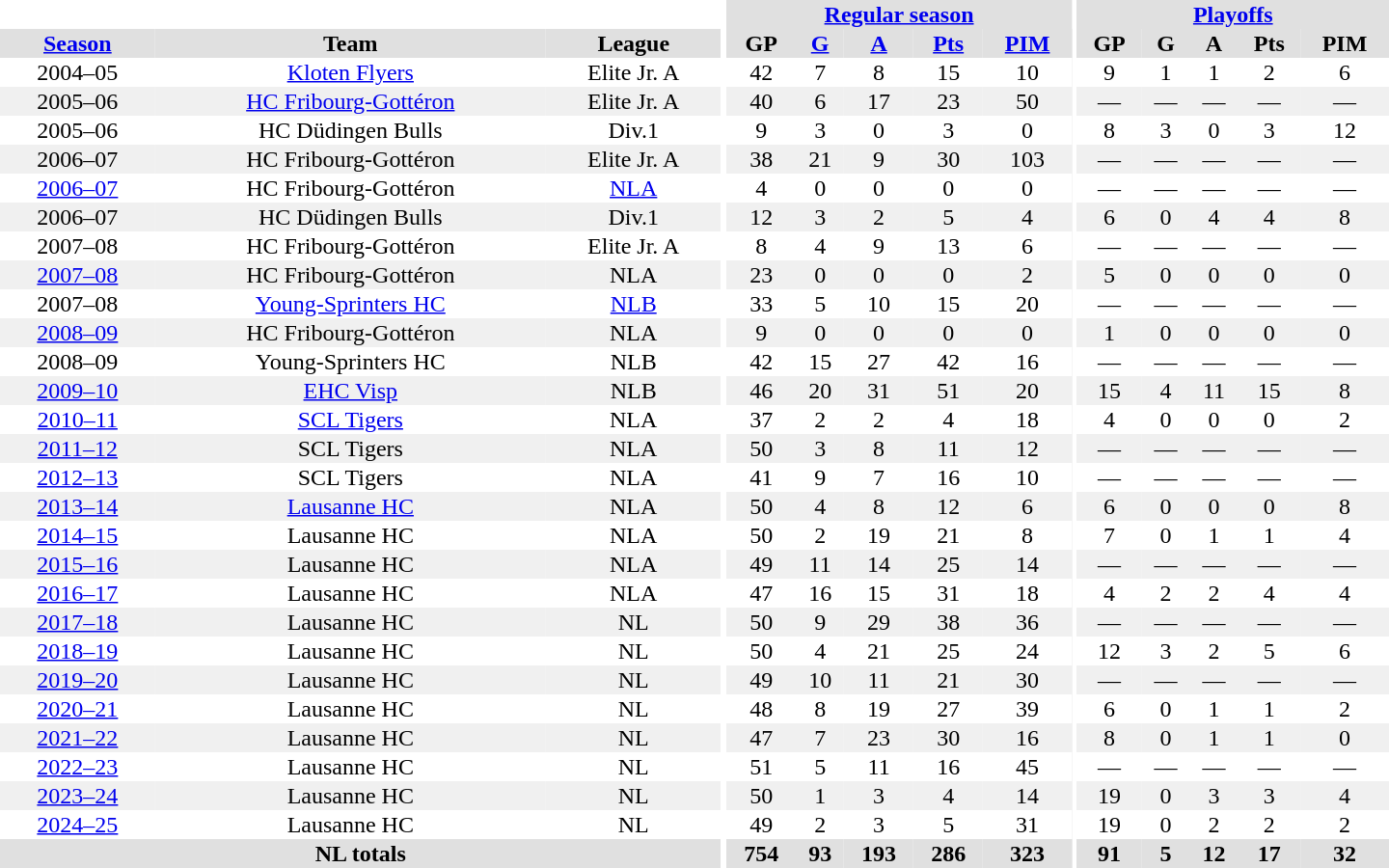<table border="0" cellpadding="1" cellspacing="0" style="text-align:center; width:60em">
<tr bgcolor="#e0e0e0">
<th colspan="3" bgcolor="#ffffff"></th>
<th rowspan="99" bgcolor="#ffffff"></th>
<th colspan="5"><a href='#'>Regular season</a></th>
<th rowspan="99" bgcolor="#ffffff"></th>
<th colspan="5"><a href='#'>Playoffs</a></th>
</tr>
<tr bgcolor="#e0e0e0">
<th><a href='#'>Season</a></th>
<th>Team</th>
<th>League</th>
<th>GP</th>
<th><a href='#'>G</a></th>
<th><a href='#'>A</a></th>
<th><a href='#'>Pts</a></th>
<th><a href='#'>PIM</a></th>
<th>GP</th>
<th>G</th>
<th>A</th>
<th>Pts</th>
<th>PIM</th>
</tr>
<tr>
<td>2004–05</td>
<td><a href='#'>Kloten Flyers</a></td>
<td>Elite Jr. A</td>
<td>42</td>
<td>7</td>
<td>8</td>
<td>15</td>
<td>10</td>
<td>9</td>
<td>1</td>
<td>1</td>
<td>2</td>
<td>6</td>
</tr>
<tr bgcolor="#f0f0f0">
<td>2005–06</td>
<td><a href='#'>HC Fribourg-Gottéron</a></td>
<td>Elite Jr. A</td>
<td>40</td>
<td>6</td>
<td>17</td>
<td>23</td>
<td>50</td>
<td>—</td>
<td>—</td>
<td>—</td>
<td>—</td>
<td>—</td>
</tr>
<tr>
<td>2005–06</td>
<td>HC Düdingen Bulls</td>
<td>Div.1</td>
<td>9</td>
<td>3</td>
<td>0</td>
<td>3</td>
<td>0</td>
<td>8</td>
<td>3</td>
<td>0</td>
<td>3</td>
<td>12</td>
</tr>
<tr bgcolor="#f0f0f0">
<td>2006–07</td>
<td>HC Fribourg-Gottéron</td>
<td>Elite Jr. A</td>
<td>38</td>
<td>21</td>
<td>9</td>
<td>30</td>
<td>103</td>
<td>—</td>
<td>—</td>
<td>—</td>
<td>—</td>
<td>—</td>
</tr>
<tr>
<td><a href='#'>2006–07</a></td>
<td>HC Fribourg-Gottéron</td>
<td><a href='#'>NLA</a></td>
<td>4</td>
<td>0</td>
<td>0</td>
<td>0</td>
<td>0</td>
<td>—</td>
<td>—</td>
<td>—</td>
<td>—</td>
<td>—</td>
</tr>
<tr bgcolor="#f0f0f0">
<td>2006–07</td>
<td>HC Düdingen Bulls</td>
<td>Div.1</td>
<td>12</td>
<td>3</td>
<td>2</td>
<td>5</td>
<td>4</td>
<td>6</td>
<td>0</td>
<td>4</td>
<td>4</td>
<td>8</td>
</tr>
<tr>
<td>2007–08</td>
<td>HC Fribourg-Gottéron</td>
<td>Elite Jr. A</td>
<td>8</td>
<td>4</td>
<td>9</td>
<td>13</td>
<td>6</td>
<td>—</td>
<td>—</td>
<td>—</td>
<td>—</td>
<td>—</td>
</tr>
<tr bgcolor="#f0f0f0">
<td><a href='#'>2007–08</a></td>
<td>HC Fribourg-Gottéron</td>
<td>NLA</td>
<td>23</td>
<td>0</td>
<td>0</td>
<td>0</td>
<td>2</td>
<td>5</td>
<td>0</td>
<td>0</td>
<td>0</td>
<td>0</td>
</tr>
<tr>
<td 2007–08 National League B season>2007–08</td>
<td><a href='#'>Young-Sprinters HC</a></td>
<td><a href='#'>NLB</a></td>
<td>33</td>
<td>5</td>
<td>10</td>
<td>15</td>
<td>20</td>
<td>—</td>
<td>—</td>
<td>—</td>
<td>—</td>
<td>—</td>
</tr>
<tr bgcolor="#f0f0f0">
<td><a href='#'>2008–09</a></td>
<td>HC Fribourg-Gottéron</td>
<td>NLA</td>
<td>9</td>
<td>0</td>
<td>0</td>
<td>0</td>
<td>0</td>
<td>1</td>
<td>0</td>
<td>0</td>
<td>0</td>
<td>0</td>
</tr>
<tr>
<td 2008–09 National League B season>2008–09</td>
<td>Young-Sprinters HC</td>
<td>NLB</td>
<td>42</td>
<td>15</td>
<td>27</td>
<td>42</td>
<td>16</td>
<td>—</td>
<td>—</td>
<td>—</td>
<td>—</td>
<td>—</td>
</tr>
<tr bgcolor="#f0f0f0">
<td><a href='#'>2009–10</a></td>
<td><a href='#'>EHC Visp</a></td>
<td>NLB</td>
<td>46</td>
<td>20</td>
<td>31</td>
<td>51</td>
<td>20</td>
<td>15</td>
<td>4</td>
<td>11</td>
<td>15</td>
<td>8</td>
</tr>
<tr>
<td><a href='#'>2010–11</a></td>
<td><a href='#'>SCL Tigers</a></td>
<td>NLA</td>
<td>37</td>
<td>2</td>
<td>2</td>
<td>4</td>
<td>18</td>
<td>4</td>
<td>0</td>
<td>0</td>
<td>0</td>
<td>2</td>
</tr>
<tr bgcolor="#f0f0f0">
<td><a href='#'>2011–12</a></td>
<td>SCL Tigers</td>
<td>NLA</td>
<td>50</td>
<td>3</td>
<td>8</td>
<td>11</td>
<td>12</td>
<td>—</td>
<td>—</td>
<td>—</td>
<td>—</td>
<td>—</td>
</tr>
<tr>
<td><a href='#'>2012–13</a></td>
<td>SCL Tigers</td>
<td>NLA</td>
<td>41</td>
<td>9</td>
<td>7</td>
<td>16</td>
<td>10</td>
<td>—</td>
<td>—</td>
<td>—</td>
<td>—</td>
<td>—</td>
</tr>
<tr bgcolor="#f0f0f0">
<td><a href='#'>2013–14</a></td>
<td><a href='#'>Lausanne HC</a></td>
<td>NLA</td>
<td>50</td>
<td>4</td>
<td>8</td>
<td>12</td>
<td>6</td>
<td>6</td>
<td>0</td>
<td>0</td>
<td>0</td>
<td>8</td>
</tr>
<tr>
<td><a href='#'>2014–15</a></td>
<td>Lausanne HC</td>
<td>NLA</td>
<td>50</td>
<td>2</td>
<td>19</td>
<td>21</td>
<td>8</td>
<td>7</td>
<td>0</td>
<td>1</td>
<td>1</td>
<td>4</td>
</tr>
<tr bgcolor="#f0f0f0">
<td><a href='#'>2015–16</a></td>
<td>Lausanne HC</td>
<td>NLA</td>
<td>49</td>
<td>11</td>
<td>14</td>
<td>25</td>
<td>14</td>
<td>—</td>
<td>—</td>
<td>—</td>
<td>—</td>
<td>—</td>
</tr>
<tr>
<td><a href='#'>2016–17</a></td>
<td>Lausanne HC</td>
<td>NLA</td>
<td>47</td>
<td>16</td>
<td>15</td>
<td>31</td>
<td>18</td>
<td>4</td>
<td>2</td>
<td>2</td>
<td>4</td>
<td>4</td>
</tr>
<tr bgcolor="#f0f0f0">
<td><a href='#'>2017–18</a></td>
<td>Lausanne HC</td>
<td>NL</td>
<td>50</td>
<td>9</td>
<td>29</td>
<td>38</td>
<td>36</td>
<td>—</td>
<td>—</td>
<td>—</td>
<td>—</td>
<td>—</td>
</tr>
<tr>
<td><a href='#'>2018–19</a></td>
<td>Lausanne HC</td>
<td>NL</td>
<td>50</td>
<td>4</td>
<td>21</td>
<td>25</td>
<td>24</td>
<td>12</td>
<td>3</td>
<td>2</td>
<td>5</td>
<td>6</td>
</tr>
<tr bgcolor="#f0f0f0">
<td><a href='#'>2019–20</a></td>
<td>Lausanne HC</td>
<td>NL</td>
<td>49</td>
<td>10</td>
<td>11</td>
<td>21</td>
<td>30</td>
<td>—</td>
<td>—</td>
<td>—</td>
<td>—</td>
<td>—</td>
</tr>
<tr>
<td><a href='#'>2020–21</a></td>
<td>Lausanne HC</td>
<td>NL</td>
<td>48</td>
<td>8</td>
<td>19</td>
<td>27</td>
<td>39</td>
<td>6</td>
<td>0</td>
<td>1</td>
<td>1</td>
<td>2</td>
</tr>
<tr bgcolor="#f0f0f0">
<td><a href='#'>2021–22</a></td>
<td>Lausanne HC</td>
<td>NL</td>
<td>47</td>
<td>7</td>
<td>23</td>
<td>30</td>
<td>16</td>
<td>8</td>
<td>0</td>
<td>1</td>
<td>1</td>
<td>0</td>
</tr>
<tr>
<td><a href='#'>2022–23</a></td>
<td>Lausanne HC</td>
<td>NL</td>
<td>51</td>
<td>5</td>
<td>11</td>
<td>16</td>
<td>45</td>
<td>—</td>
<td>—</td>
<td>—</td>
<td>—</td>
<td>—</td>
</tr>
<tr bgcolor="#f0f0f0">
<td><a href='#'>2023–24</a></td>
<td>Lausanne HC</td>
<td>NL</td>
<td>50</td>
<td>1</td>
<td>3</td>
<td>4</td>
<td>14</td>
<td>19</td>
<td>0</td>
<td>3</td>
<td>3</td>
<td>4</td>
</tr>
<tr>
<td><a href='#'>2024–25</a></td>
<td>Lausanne HC</td>
<td>NL</td>
<td>49</td>
<td>2</td>
<td>3</td>
<td>5</td>
<td>31</td>
<td>19</td>
<td>0</td>
<td>2</td>
<td>2</td>
<td>2</td>
</tr>
<tr bgcolor="#e0e0e0">
<th colspan="3">NL totals</th>
<th>754</th>
<th>93</th>
<th>193</th>
<th>286</th>
<th>323</th>
<th>91</th>
<th>5</th>
<th>12</th>
<th>17</th>
<th>32</th>
</tr>
</table>
